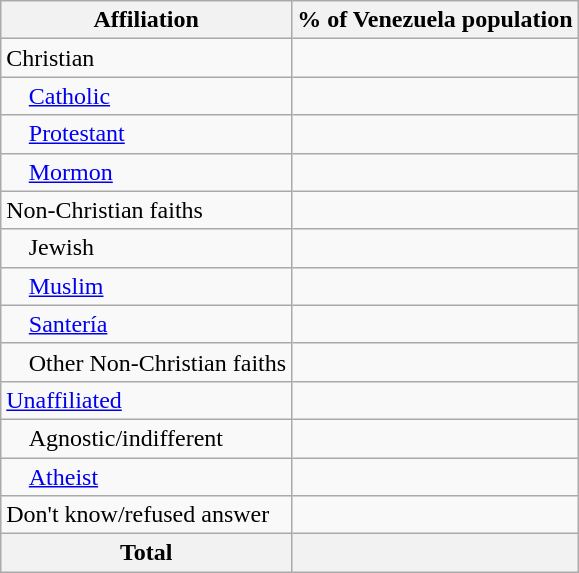<table class="wikitable sortable" font-size:80%;">
<tr>
<th>Affiliation</th>
<th colspan="2">% of Venezuela population</th>
</tr>
<tr>
<td>Christian</td>
<td></td>
</tr>
<tr>
<td style="text-align:left; text-indent:15px;"><a href='#'>Catholic</a></td>
<td></td>
</tr>
<tr>
<td style="text-align:left; text-indent:15px;"><a href='#'>Protestant</a></td>
<td></td>
</tr>
<tr>
<td style="text-align:left; text-indent:15px;"><a href='#'>Mormon</a></td>
<td></td>
</tr>
<tr>
<td>Non-Christian faiths</td>
<td></td>
</tr>
<tr>
<td style="text-align:left; text-indent:15px;">Jewish</td>
<td></td>
</tr>
<tr>
<td style="text-align:left; text-indent:15px;"><a href='#'>Muslim</a></td>
<td></td>
</tr>
<tr>
<td style="text-align:left; text-indent:15px;"><a href='#'>Santería</a></td>
<td></td>
</tr>
<tr>
<td style="text-align:left; text-indent:15px;">Other Non-Christian faiths</td>
<td></td>
</tr>
<tr>
<td><a href='#'>Unaffiliated</a></td>
<td></td>
</tr>
<tr>
<td style="text-align:left; text-indent:15px;">Agnostic/indifferent</td>
<td></td>
</tr>
<tr>
<td style="text-align:left; text-indent:15px;"><a href='#'>Atheist</a></td>
<td></td>
</tr>
<tr>
<td>Don't know/refused answer</td>
<td></td>
</tr>
<tr>
<th>Total</th>
<th></th>
</tr>
</table>
